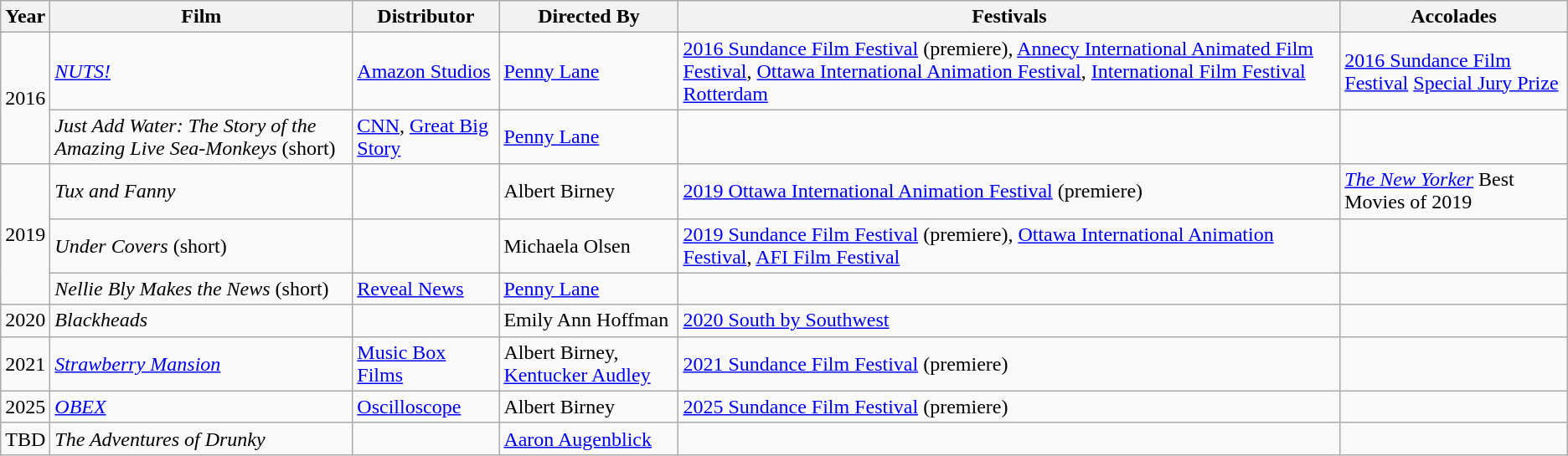<table class="wikitable">
<tr>
<th>Year</th>
<th>Film</th>
<th>Distributor</th>
<th>Directed By</th>
<th>Festivals</th>
<th>Accolades</th>
</tr>
<tr>
<td rowspan="2">2016</td>
<td><em><a href='#'>NUTS!</a></em></td>
<td><a href='#'>Amazon Studios</a></td>
<td><a href='#'>Penny Lane</a></td>
<td><a href='#'>2016 Sundance Film Festival</a> (premiere), <a href='#'>Annecy International Animated Film Festival</a>, <a href='#'>Ottawa International Animation Festival</a>, <a href='#'>International Film Festival Rotterdam</a></td>
<td><a href='#'>2016 Sundance Film Festival</a> <a href='#'>Special Jury Prize</a></td>
</tr>
<tr>
<td><em>Just Add Water: The Story of the Amazing Live Sea-Monkeys</em> (short)</td>
<td><a href='#'>CNN</a>, <a href='#'>Great Big Story</a></td>
<td><a href='#'>Penny Lane</a></td>
<td></td>
<td></td>
</tr>
<tr>
<td rowspan="3">2019</td>
<td><em>Tux and Fanny</em></td>
<td></td>
<td>Albert Birney</td>
<td><a href='#'>2019 Ottawa International Animation Festival</a> (premiere)</td>
<td><em><a href='#'>The New Yorker</a></em> Best Movies of 2019</td>
</tr>
<tr>
<td><em>Under Covers</em> (short)</td>
<td></td>
<td>Michaela Olsen</td>
<td><a href='#'>2019 Sundance Film Festival</a> (premiere), <a href='#'>Ottawa International Animation Festival</a>, <a href='#'>AFI Film Festival</a></td>
<td></td>
</tr>
<tr>
<td><em>Nellie Bly Makes the News</em> (short)</td>
<td><a href='#'>Reveal News</a></td>
<td><a href='#'>Penny Lane</a></td>
<td></td>
<td></td>
</tr>
<tr>
<td>2020</td>
<td><em>Blackheads</em></td>
<td></td>
<td>Emily Ann Hoffman</td>
<td><a href='#'>2020 South by Southwest</a></td>
<td></td>
</tr>
<tr>
<td>2021</td>
<td><em><a href='#'>Strawberry Mansion</a></em></td>
<td><a href='#'>Music Box Films</a></td>
<td>Albert Birney, <a href='#'>Kentucker Audley</a></td>
<td><a href='#'>2021 Sundance Film Festival</a> (premiere)</td>
<td></td>
</tr>
<tr>
<td>2025</td>
<td><em><a href='#'>OBEX</a></em></td>
<td><a href='#'>Oscilloscope</a></td>
<td>Albert Birney</td>
<td><a href='#'>2025 Sundance Film Festival</a> (premiere)</td>
<td></td>
</tr>
<tr>
<td>TBD</td>
<td><em>The Adventures of Drunky</em></td>
<td></td>
<td><a href='#'>Aaron Augenblick</a></td>
<td></td>
<td></td>
</tr>
</table>
